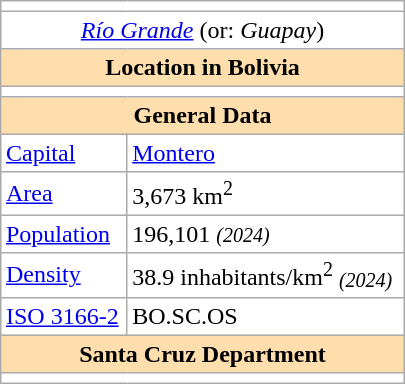<table border=1 align=right cellpadding=3 cellspacing=0 width=270 style="margin: 0 0 1em 1em; border: 1px #aaa solid; border-collapse: collapse;">
<tr>
<td colspan="2" align="center" bgcolor="#ffffff"></td>
</tr>
<tr>
<td colspan="2" align="center" bgcolor="#ffffff"><em><a href='#'>Río Grande</a></em> (or: <em>Guapay</em>)</td>
</tr>
<tr>
<th colspan="2" bgcolor="#FFDEAD">Location in Bolivia</th>
</tr>
<tr>
<td colspan="2" align="center" bgcolor="#ffffff"></td>
</tr>
<tr>
<th colspan="2" bgcolor="#FFDEAD">General Data</th>
</tr>
<tr>
<td><a href='#'>Capital</a></td>
<td><a href='#'>Montero</a></td>
</tr>
<tr>
<td><a href='#'>Area</a></td>
<td>3,673 km<sup>2</sup> </td>
</tr>
<tr>
<td><a href='#'>Population</a></td>
<td>196,101 <em><small>(2024)</small></em></td>
</tr>
<tr>
<td><a href='#'>Density</a></td>
<td>38.9 inhabitants/km<sup>2</sup> <em><small>(2024)</small></em></td>
</tr>
<tr>
<td><a href='#'>ISO 3166-2</a></td>
<td>BO.SC.OS</td>
</tr>
<tr>
<th colspan="2" bgcolor="#FFDEAD">Santa Cruz Department</th>
</tr>
<tr>
<td colspan="2" align="center" bgcolor="#ffffff"></td>
</tr>
</table>
